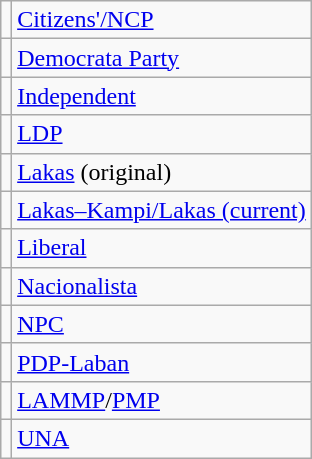<table class=wikitable align=right>
<tr>
<td></td>
<td><a href='#'>Citizens'/NCP</a></td>
</tr>
<tr>
<td></td>
<td><a href='#'>Democrata Party</a></td>
</tr>
<tr>
<td></td>
<td><a href='#'>Independent</a></td>
</tr>
<tr>
<td></td>
<td><a href='#'>LDP</a></td>
</tr>
<tr>
<td></td>
<td><a href='#'>Lakas</a> (original)</td>
</tr>
<tr>
<td></td>
<td><a href='#'>Lakas–Kampi/Lakas (current)</a></td>
</tr>
<tr>
<td></td>
<td><a href='#'>Liberal</a></td>
</tr>
<tr>
<td></td>
<td><a href='#'>Nacionalista</a></td>
</tr>
<tr>
<td></td>
<td><a href='#'>NPC</a></td>
</tr>
<tr>
<td></td>
<td><a href='#'>PDP-Laban</a></td>
</tr>
<tr>
<td></td>
<td><a href='#'>LAMMP</a>/<a href='#'>PMP</a></td>
</tr>
<tr>
<td></td>
<td><a href='#'>UNA</a></td>
</tr>
</table>
